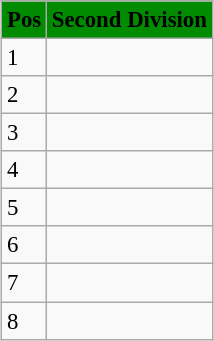<table class="wikitable" style="margin:0.5em auto; font-size:95%">
<tr style="background:#008b00;">
<td><strong>Pos</strong></td>
<td><strong>Second Division</strong></td>
</tr>
<tr>
<td>1</td>
<td></td>
</tr>
<tr>
<td>2</td>
<td></td>
</tr>
<tr>
<td>3</td>
<td></td>
</tr>
<tr>
<td>4</td>
<td></td>
</tr>
<tr>
<td>5</td>
<td></td>
</tr>
<tr>
<td>6</td>
<td></td>
</tr>
<tr>
<td>7</td>
<td></td>
</tr>
<tr>
<td>8</td>
<td></td>
</tr>
</table>
